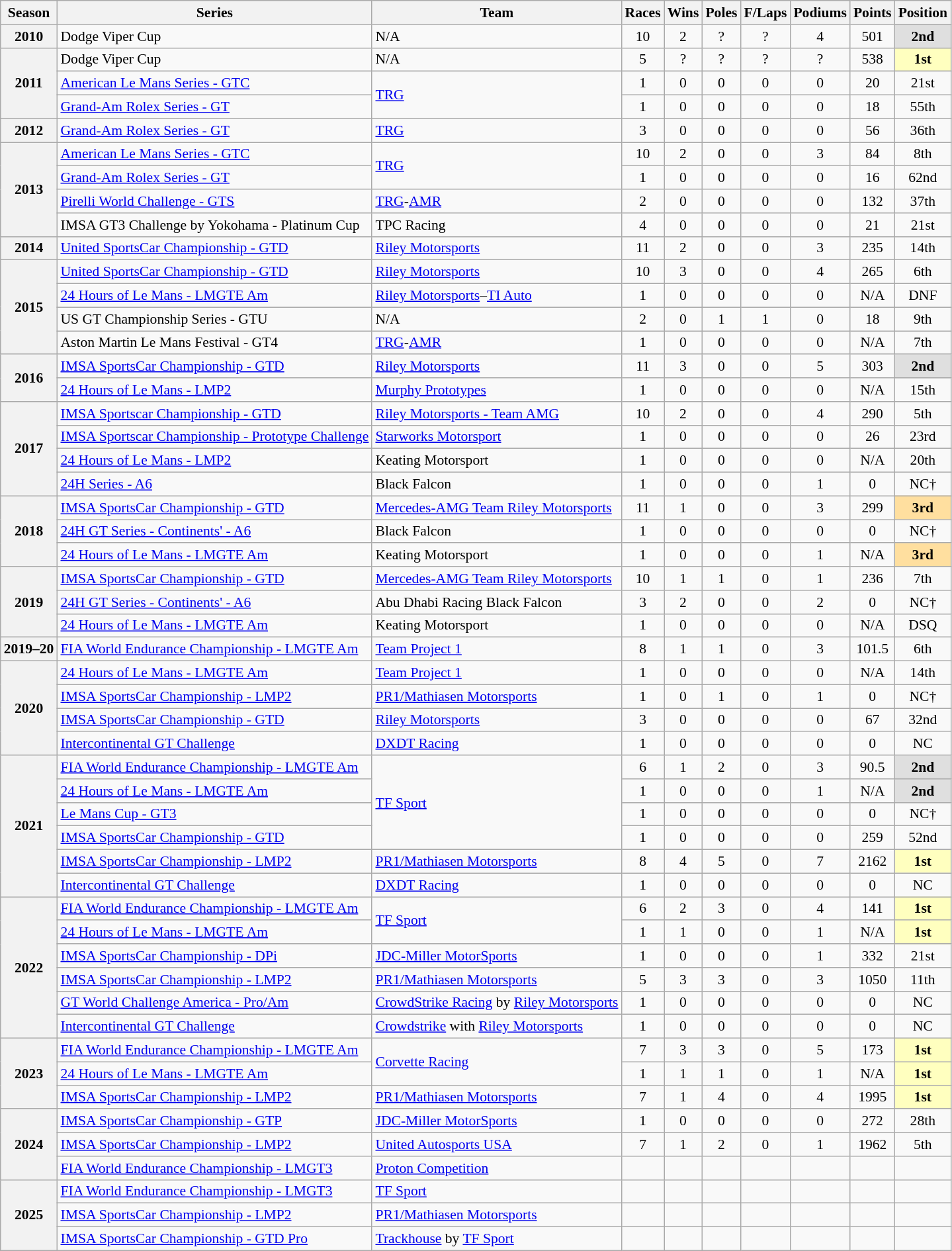<table class="wikitable" style="font-size: 90%; text-align:center">
<tr>
<th>Season</th>
<th>Series</th>
<th>Team</th>
<th>Races</th>
<th>Wins</th>
<th>Poles</th>
<th>F/Laps</th>
<th>Podiums</th>
<th>Points</th>
<th>Position</th>
</tr>
<tr>
<th>2010</th>
<td align="left">Dodge Viper Cup</td>
<td align="left">N/A</td>
<td>10</td>
<td>2</td>
<td>?</td>
<td>?</td>
<td>4</td>
<td>501</td>
<td style="background:#DFDFDF;"><strong>2nd</strong></td>
</tr>
<tr>
<th rowspan="3">2011</th>
<td align="left">Dodge Viper Cup</td>
<td align="left">N/A</td>
<td>5</td>
<td>?</td>
<td>?</td>
<td>?</td>
<td>?</td>
<td>538</td>
<td style="background:#FFFFBF;"><strong>1st</strong></td>
</tr>
<tr>
<td align="left"><a href='#'>American Le Mans Series - GTC</a></td>
<td rowspan="2" align="left"><a href='#'>TRG</a></td>
<td>1</td>
<td>0</td>
<td>0</td>
<td>0</td>
<td>0</td>
<td>20</td>
<td>21st</td>
</tr>
<tr>
<td align="left"><a href='#'>Grand-Am Rolex Series - GT</a></td>
<td>1</td>
<td>0</td>
<td>0</td>
<td>0</td>
<td>0</td>
<td>18</td>
<td>55th</td>
</tr>
<tr>
<th>2012</th>
<td align="left"><a href='#'>Grand-Am Rolex Series - GT</a></td>
<td align="left"><a href='#'>TRG</a></td>
<td>3</td>
<td>0</td>
<td>0</td>
<td>0</td>
<td>0</td>
<td>56</td>
<td>36th</td>
</tr>
<tr>
<th rowspan="4">2013</th>
<td align="left"><a href='#'>American Le Mans Series - GTC</a></td>
<td rowspan="2" align="left"><a href='#'>TRG</a></td>
<td>10</td>
<td>2</td>
<td>0</td>
<td>0</td>
<td>3</td>
<td>84</td>
<td>8th</td>
</tr>
<tr>
<td align="left"><a href='#'>Grand-Am Rolex Series - GT</a></td>
<td>1</td>
<td>0</td>
<td>0</td>
<td>0</td>
<td>0</td>
<td>16</td>
<td>62nd</td>
</tr>
<tr>
<td align="left"><a href='#'>Pirelli World Challenge - GTS</a></td>
<td align="left"><a href='#'>TRG</a>-<a href='#'>AMR</a></td>
<td>2</td>
<td>0</td>
<td>0</td>
<td>0</td>
<td>0</td>
<td>132</td>
<td>37th</td>
</tr>
<tr>
<td align="left">IMSA GT3 Challenge by Yokohama - Platinum Cup</td>
<td align="left">TPC Racing</td>
<td>4</td>
<td>0</td>
<td>0</td>
<td>0</td>
<td>0</td>
<td>21</td>
<td>21st</td>
</tr>
<tr>
<th>2014</th>
<td align="left"><a href='#'>United SportsCar Championship - GTD</a></td>
<td align="left"><a href='#'>Riley Motorsports</a></td>
<td>11</td>
<td>2</td>
<td>0</td>
<td>0</td>
<td>3</td>
<td>235</td>
<td>14th</td>
</tr>
<tr>
<th rowspan="4">2015</th>
<td align="left"><a href='#'>United SportsCar Championship - GTD</a></td>
<td align="left"><a href='#'>Riley Motorsports</a></td>
<td>10</td>
<td>3</td>
<td>0</td>
<td>0</td>
<td>4</td>
<td>265</td>
<td>6th</td>
</tr>
<tr>
<td align="left"><a href='#'>24 Hours of Le Mans - LMGTE Am</a></td>
<td align="left"><a href='#'>Riley Motorsports</a>–<a href='#'>TI Auto</a></td>
<td>1</td>
<td>0</td>
<td>0</td>
<td>0</td>
<td>0</td>
<td>N/A</td>
<td>DNF</td>
</tr>
<tr>
<td align="left">US GT Championship Series - GTU</td>
<td align="left">N/A</td>
<td>2</td>
<td>0</td>
<td>1</td>
<td>1</td>
<td>0</td>
<td>18</td>
<td>9th</td>
</tr>
<tr>
<td align="left">Aston Martin Le Mans Festival - GT4</td>
<td align="left"><a href='#'>TRG</a>-<a href='#'>AMR</a></td>
<td>1</td>
<td>0</td>
<td>0</td>
<td>0</td>
<td>0</td>
<td>N/A</td>
<td>7th</td>
</tr>
<tr>
<th rowspan="2">2016</th>
<td align="left"><a href='#'>IMSA SportsCar Championship - GTD</a></td>
<td align="left"><a href='#'>Riley Motorsports</a></td>
<td>11</td>
<td>3</td>
<td>0</td>
<td>0</td>
<td>5</td>
<td>303</td>
<td style="background:#DFDFDF;"><strong>2nd</strong></td>
</tr>
<tr>
<td align="left"><a href='#'>24 Hours of Le Mans - LMP2</a></td>
<td align="left"><a href='#'>Murphy Prototypes</a></td>
<td>1</td>
<td>0</td>
<td>0</td>
<td>0</td>
<td>0</td>
<td>N/A</td>
<td>15th</td>
</tr>
<tr>
<th rowspan="4">2017</th>
<td align="left"><a href='#'>IMSA Sportscar Championship - GTD</a></td>
<td align="left"><a href='#'>Riley Motorsports - Team AMG</a></td>
<td>10</td>
<td>2</td>
<td>0</td>
<td>0</td>
<td>4</td>
<td>290</td>
<td>5th</td>
</tr>
<tr>
<td align="left"><a href='#'>IMSA Sportscar Championship - Prototype Challenge</a></td>
<td align="left"><a href='#'>Starworks Motorsport</a></td>
<td>1</td>
<td>0</td>
<td>0</td>
<td>0</td>
<td>0</td>
<td>26</td>
<td>23rd</td>
</tr>
<tr>
<td align="left"><a href='#'>24 Hours of Le Mans - LMP2</a></td>
<td align="left">Keating Motorsport</td>
<td>1</td>
<td>0</td>
<td>0</td>
<td>0</td>
<td>0</td>
<td>N/A</td>
<td>20th</td>
</tr>
<tr>
<td align="left"><a href='#'>24H Series - A6</a></td>
<td align="left">Black Falcon</td>
<td>1</td>
<td>0</td>
<td>0</td>
<td>0</td>
<td>1</td>
<td>0</td>
<td>NC†</td>
</tr>
<tr>
<th rowspan="3">2018</th>
<td align="left"><a href='#'>IMSA SportsCar Championship - GTD</a></td>
<td align="left"><a href='#'>Mercedes-AMG Team Riley Motorsports</a></td>
<td>11</td>
<td>1</td>
<td>0</td>
<td>0</td>
<td>3</td>
<td>299</td>
<td style="background:#FFDF9F;"><strong>3rd</strong></td>
</tr>
<tr>
<td align="left"><a href='#'>24H GT Series - Continents' - A6</a></td>
<td align="left">Black Falcon</td>
<td>1</td>
<td>0</td>
<td>0</td>
<td>0</td>
<td>0</td>
<td>0</td>
<td>NC†</td>
</tr>
<tr>
<td align="left"><a href='#'>24 Hours of Le Mans - LMGTE Am</a></td>
<td align="left">Keating Motorsport</td>
<td>1</td>
<td>0</td>
<td>0</td>
<td>0</td>
<td>1</td>
<td>N/A</td>
<td style="background:#FFDF9F;"><strong>3rd</strong></td>
</tr>
<tr>
<th rowspan="3">2019</th>
<td align="left"><a href='#'>IMSA SportsCar Championship - GTD</a></td>
<td align="left"><a href='#'>Mercedes-AMG Team Riley Motorsports</a></td>
<td>10</td>
<td>1</td>
<td>1</td>
<td>0</td>
<td>1</td>
<td>236</td>
<td>7th</td>
</tr>
<tr>
<td align="left"><a href='#'>24H GT Series - Continents' - A6</a></td>
<td align="left">Abu Dhabi Racing Black Falcon</td>
<td>3</td>
<td>2</td>
<td>0</td>
<td>0</td>
<td>2</td>
<td>0</td>
<td>NC†</td>
</tr>
<tr>
<td align="left"><a href='#'>24 Hours of Le Mans - LMGTE Am</a></td>
<td align="left">Keating Motorsport</td>
<td>1</td>
<td>0</td>
<td>0</td>
<td>0</td>
<td>0</td>
<td>N/A</td>
<td>DSQ</td>
</tr>
<tr>
<th>2019–20</th>
<td align="left"><a href='#'>FIA World Endurance Championship - LMGTE Am</a></td>
<td align="left"><a href='#'>Team Project 1</a></td>
<td>8</td>
<td>1</td>
<td>1</td>
<td>0</td>
<td>3</td>
<td>101.5</td>
<td>6th</td>
</tr>
<tr>
<th rowspan="4">2020</th>
<td align="left"><a href='#'>24 Hours of Le Mans - LMGTE Am</a></td>
<td align="left"><a href='#'>Team Project 1</a></td>
<td>1</td>
<td>0</td>
<td>0</td>
<td>0</td>
<td>0</td>
<td>N/A</td>
<td>14th</td>
</tr>
<tr>
<td align="left"><a href='#'>IMSA SportsCar Championship - LMP2</a></td>
<td align="left"><a href='#'>PR1/Mathiasen Motorsports</a></td>
<td>1</td>
<td>0</td>
<td>1</td>
<td>0</td>
<td>1</td>
<td>0</td>
<td>NC†</td>
</tr>
<tr>
<td align="left"><a href='#'>IMSA SportsCar Championship - GTD</a></td>
<td align="left"><a href='#'>Riley Motorsports</a></td>
<td>3</td>
<td>0</td>
<td>0</td>
<td>0</td>
<td>0</td>
<td>67</td>
<td>32nd</td>
</tr>
<tr>
<td align="left"><a href='#'>Intercontinental GT Challenge</a></td>
<td align="left"><a href='#'>DXDT Racing</a></td>
<td>1</td>
<td>0</td>
<td>0</td>
<td>0</td>
<td>0</td>
<td>0</td>
<td>NC</td>
</tr>
<tr>
<th rowspan="6">2021</th>
<td align="left"><a href='#'>FIA World Endurance Championship - LMGTE Am</a></td>
<td rowspan="4" align="left"><a href='#'>TF Sport</a></td>
<td>6</td>
<td>1</td>
<td>2</td>
<td>0</td>
<td>3</td>
<td>90.5</td>
<td style="background:#DFDFDF;"><strong>2nd</strong></td>
</tr>
<tr>
<td align="left"><a href='#'>24 Hours of Le Mans - LMGTE Am</a></td>
<td>1</td>
<td>0</td>
<td>0</td>
<td>0</td>
<td>1</td>
<td>N/A</td>
<td style="background:#DFDFDF;"><strong>2nd</strong></td>
</tr>
<tr>
<td align="left"><a href='#'>Le Mans Cup - GT3</a></td>
<td>1</td>
<td>0</td>
<td>0</td>
<td>0</td>
<td>0</td>
<td>0</td>
<td>NC†</td>
</tr>
<tr>
<td align="left"><a href='#'>IMSA SportsCar Championship - GTD</a></td>
<td>1</td>
<td>0</td>
<td>0</td>
<td>0</td>
<td>0</td>
<td>259</td>
<td>52nd</td>
</tr>
<tr>
<td align="left"><a href='#'>IMSA SportsCar Championship - LMP2</a></td>
<td align="left"><a href='#'>PR1/Mathiasen Motorsports</a></td>
<td>8</td>
<td>4</td>
<td>5</td>
<td>0</td>
<td>7</td>
<td>2162</td>
<td style="background:#FFFFBF;"><strong>1st</strong></td>
</tr>
<tr>
<td align="left"><a href='#'>Intercontinental GT Challenge</a></td>
<td align="left"><a href='#'>DXDT Racing</a></td>
<td>1</td>
<td>0</td>
<td>0</td>
<td>0</td>
<td>0</td>
<td>0</td>
<td>NC</td>
</tr>
<tr>
<th rowspan="6">2022</th>
<td align="left"><a href='#'>FIA World Endurance Championship - LMGTE Am</a></td>
<td rowspan="2" align="left"><a href='#'>TF Sport</a></td>
<td>6</td>
<td>2</td>
<td>3</td>
<td>0</td>
<td>4</td>
<td>141</td>
<td style="background:#FFFFBF;"><strong>1st</strong></td>
</tr>
<tr>
<td align="left"><a href='#'>24 Hours of Le Mans - LMGTE Am</a></td>
<td>1</td>
<td>1</td>
<td>0</td>
<td>0</td>
<td>1</td>
<td>N/A</td>
<td style="background:#FFFFBF;"><strong>1st</strong></td>
</tr>
<tr>
<td align="left"><a href='#'>IMSA SportsCar Championship - DPi</a></td>
<td align="left"><a href='#'>JDC-Miller MotorSports</a></td>
<td>1</td>
<td>0</td>
<td>0</td>
<td>0</td>
<td>1</td>
<td>332</td>
<td>21st</td>
</tr>
<tr>
<td align="left"><a href='#'>IMSA SportsCar Championship - LMP2</a></td>
<td align="left"><a href='#'>PR1/Mathiasen Motorsports</a></td>
<td>5</td>
<td>3</td>
<td>3</td>
<td>0</td>
<td>3</td>
<td>1050</td>
<td>11th</td>
</tr>
<tr>
<td align="left"><a href='#'>GT World Challenge America - Pro/Am</a></td>
<td align="left"><a href='#'>CrowdStrike Racing</a> by <a href='#'>Riley Motorsports</a></td>
<td>1</td>
<td>0</td>
<td>0</td>
<td>0</td>
<td>0</td>
<td>0</td>
<td>NC</td>
</tr>
<tr>
<td align="left"><a href='#'>Intercontinental GT Challenge</a></td>
<td align="left"><a href='#'>Crowdstrike</a> with <a href='#'>Riley Motorsports</a></td>
<td>1</td>
<td>0</td>
<td>0</td>
<td>0</td>
<td>0</td>
<td>0</td>
<td>NC</td>
</tr>
<tr>
<th rowspan="3">2023</th>
<td align="left"><a href='#'>FIA World Endurance Championship - LMGTE Am</a></td>
<td rowspan="2" align="left"><a href='#'>Corvette Racing</a></td>
<td>7</td>
<td>3</td>
<td>3</td>
<td>0</td>
<td>5</td>
<td>173</td>
<td style="background:#FFFFBF;"><strong>1st</strong></td>
</tr>
<tr>
<td align="left"><a href='#'>24 Hours of Le Mans - LMGTE Am</a></td>
<td>1</td>
<td>1</td>
<td>1</td>
<td>0</td>
<td>1</td>
<td>N/A</td>
<td style="background:#FFFFBF;"><strong>1st</strong></td>
</tr>
<tr>
<td align="left"><a href='#'>IMSA SportsCar Championship - LMP2</a></td>
<td align="left"><a href='#'>PR1/Mathiasen Motorsports</a></td>
<td>7</td>
<td>1</td>
<td>4</td>
<td>0</td>
<td>4</td>
<td>1995</td>
<td style="background:#FFFFBF;"><strong>1st</strong></td>
</tr>
<tr>
<th rowspan="3">2024</th>
<td align=left><a href='#'>IMSA SportsCar Championship - GTP</a></td>
<td align=left><a href='#'>JDC-Miller MotorSports</a></td>
<td>1</td>
<td>0</td>
<td>0</td>
<td>0</td>
<td>0</td>
<td>272</td>
<td>28th</td>
</tr>
<tr>
<td align=left><a href='#'>IMSA SportsCar Championship - LMP2</a></td>
<td align=left><a href='#'>United Autosports USA</a></td>
<td>7</td>
<td>1</td>
<td>2</td>
<td>0</td>
<td>1</td>
<td>1962</td>
<td>5th</td>
</tr>
<tr>
<td align=left><a href='#'>FIA World Endurance Championship - LMGT3</a></td>
<td align=left><a href='#'>Proton Competition</a></td>
<td></td>
<td></td>
<td></td>
<td></td>
<td></td>
<td></td>
<td></td>
</tr>
<tr>
<th rowspan="3">2025</th>
<td align=left><a href='#'>FIA World Endurance Championship - LMGT3</a></td>
<td align=left><a href='#'>TF Sport</a></td>
<td></td>
<td></td>
<td></td>
<td></td>
<td></td>
<td></td>
<td></td>
</tr>
<tr>
<td align=left><a href='#'>IMSA SportsCar Championship - LMP2</a></td>
<td align=left><a href='#'>PR1/Mathiasen Motorsports</a></td>
<td></td>
<td></td>
<td></td>
<td></td>
<td></td>
<td></td>
<td></td>
</tr>
<tr>
<td align=left><a href='#'>IMSA SportsCar Championship - GTD Pro</a></td>
<td align=left><a href='#'>Trackhouse</a> by <a href='#'>TF Sport</a></td>
<td></td>
<td></td>
<td></td>
<td></td>
<td></td>
<td></td>
<td></td>
</tr>
</table>
